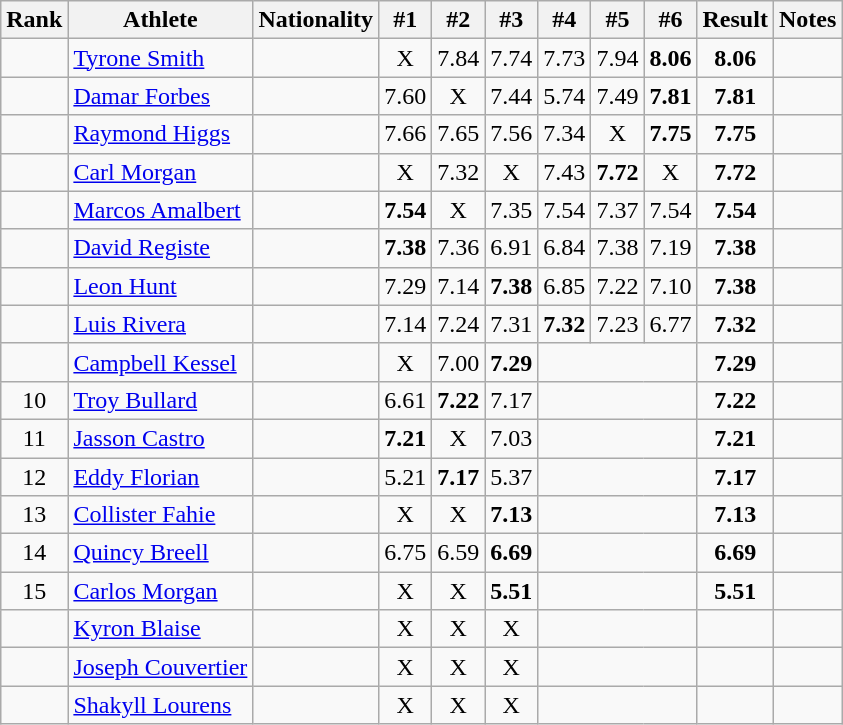<table class="wikitable sortable" style="text-align:center">
<tr>
<th>Rank</th>
<th>Athlete</th>
<th>Nationality</th>
<th>#1</th>
<th>#2</th>
<th>#3</th>
<th>#4</th>
<th>#5</th>
<th>#6</th>
<th>Result</th>
<th>Notes</th>
</tr>
<tr>
<td></td>
<td align=left><a href='#'>Tyrone Smith</a></td>
<td align=left></td>
<td>X</td>
<td>7.84</td>
<td>7.74</td>
<td>7.73</td>
<td>7.94</td>
<td><strong>8.06</strong></td>
<td><strong>8.06</strong></td>
<td></td>
</tr>
<tr>
<td></td>
<td align=left><a href='#'>Damar Forbes</a></td>
<td align=left></td>
<td>7.60</td>
<td>X</td>
<td>7.44</td>
<td>5.74</td>
<td>7.49</td>
<td><strong>7.81</strong></td>
<td><strong>7.81</strong></td>
<td></td>
</tr>
<tr>
<td></td>
<td align=left><a href='#'>Raymond Higgs</a></td>
<td align=left></td>
<td>7.66</td>
<td>7.65</td>
<td>7.56</td>
<td>7.34</td>
<td>X</td>
<td><strong>7.75</strong></td>
<td><strong>7.75</strong></td>
<td></td>
</tr>
<tr>
<td></td>
<td align=left><a href='#'>Carl Morgan</a></td>
<td align=left></td>
<td>X</td>
<td>7.32</td>
<td>X</td>
<td>7.43</td>
<td><strong>7.72</strong></td>
<td>X</td>
<td><strong>7.72</strong></td>
<td></td>
</tr>
<tr>
<td></td>
<td align=left><a href='#'>Marcos Amalbert</a></td>
<td align=left></td>
<td><strong>7.54</strong></td>
<td>X</td>
<td>7.35</td>
<td>7.54</td>
<td>7.37</td>
<td>7.54</td>
<td><strong>7.54</strong></td>
<td></td>
</tr>
<tr>
<td></td>
<td align=left><a href='#'>David Registe</a></td>
<td align=left></td>
<td><strong>7.38</strong></td>
<td>7.36</td>
<td>6.91</td>
<td>6.84</td>
<td>7.38</td>
<td>7.19</td>
<td><strong>7.38</strong></td>
<td></td>
</tr>
<tr>
<td></td>
<td align=left><a href='#'>Leon Hunt</a></td>
<td align=left></td>
<td>7.29</td>
<td>7.14</td>
<td><strong>7.38</strong></td>
<td>6.85</td>
<td>7.22</td>
<td>7.10</td>
<td><strong>7.38</strong></td>
<td></td>
</tr>
<tr>
<td></td>
<td align=left><a href='#'>Luis Rivera</a></td>
<td align=left></td>
<td>7.14</td>
<td>7.24</td>
<td>7.31</td>
<td><strong>7.32</strong></td>
<td>7.23</td>
<td>6.77</td>
<td><strong>7.32</strong></td>
<td></td>
</tr>
<tr>
<td></td>
<td align=left><a href='#'>Campbell Kessel</a></td>
<td align=left></td>
<td>X</td>
<td>7.00</td>
<td><strong>7.29</strong></td>
<td colspan=3></td>
<td><strong>7.29</strong></td>
<td></td>
</tr>
<tr>
<td>10</td>
<td align=left><a href='#'>Troy Bullard</a></td>
<td align=left></td>
<td>6.61</td>
<td><strong>7.22</strong></td>
<td>7.17</td>
<td colspan=3></td>
<td><strong>7.22</strong></td>
<td></td>
</tr>
<tr>
<td>11</td>
<td align=left><a href='#'>Jasson Castro</a></td>
<td align=left></td>
<td><strong>7.21</strong></td>
<td>X</td>
<td>7.03</td>
<td colspan=3></td>
<td><strong>7.21</strong></td>
<td></td>
</tr>
<tr>
<td>12</td>
<td align=left><a href='#'>Eddy Florian</a></td>
<td align=left></td>
<td>5.21</td>
<td><strong>7.17</strong></td>
<td>5.37</td>
<td colspan=3></td>
<td><strong>7.17</strong></td>
<td></td>
</tr>
<tr>
<td>13</td>
<td align=left><a href='#'>Collister Fahie</a></td>
<td align=left></td>
<td>X</td>
<td>X</td>
<td><strong>7.13</strong></td>
<td colspan=3></td>
<td><strong>7.13</strong></td>
<td></td>
</tr>
<tr>
<td>14</td>
<td align=left><a href='#'>Quincy Breell</a></td>
<td align=left></td>
<td>6.75</td>
<td>6.59</td>
<td><strong>6.69</strong></td>
<td colspan=3></td>
<td><strong>6.69</strong></td>
<td></td>
</tr>
<tr>
<td>15</td>
<td align=left><a href='#'>Carlos Morgan</a></td>
<td align=left></td>
<td>X</td>
<td>X</td>
<td><strong>5.51</strong></td>
<td colspan=3></td>
<td><strong>5.51</strong></td>
<td></td>
</tr>
<tr>
<td></td>
<td align=left><a href='#'>Kyron Blaise</a></td>
<td align=left></td>
<td>X</td>
<td>X</td>
<td>X</td>
<td colspan=3></td>
<td><strong></strong></td>
<td></td>
</tr>
<tr>
<td></td>
<td align=left><a href='#'>Joseph Couvertier</a></td>
<td align=left></td>
<td>X</td>
<td>X</td>
<td>X</td>
<td colspan=3></td>
<td><strong></strong></td>
<td></td>
</tr>
<tr>
<td></td>
<td align=left><a href='#'>Shakyll Lourens</a></td>
<td align=left></td>
<td>X</td>
<td>X</td>
<td>X</td>
<td colspan=3></td>
<td><strong></strong></td>
<td></td>
</tr>
</table>
